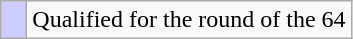<table class=wikitable>
<tr>
<td width=10px style="background-color:#ccccff;"></td>
<td>Qualified for the round of the 64</td>
</tr>
</table>
